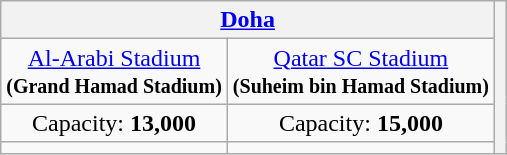<table class="wikitable" style="text-align:center">
<tr>
<th colspan="2"><a href='#'>Doha</a></th>
<th rowspan="4"></th>
</tr>
<tr>
<td><a href='#'>Al-Arabi Stadium</a><br> <small><strong>(Grand Hamad Stadium)</strong></small></td>
<td><a href='#'>Qatar SC Stadium</a><br> <small><strong>(Suheim bin Hamad Stadium)</strong></small></td>
</tr>
<tr>
<td>Capacity: <strong>13,000</strong></td>
<td>Capacity: <strong>15,000</strong></td>
</tr>
<tr>
<td></td>
<td></td>
</tr>
</table>
